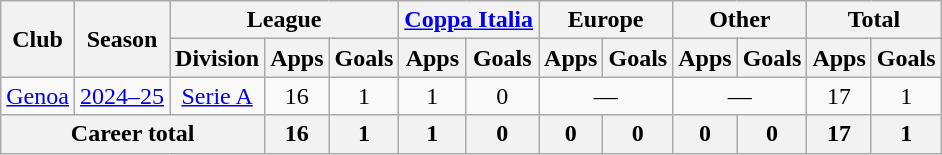<table class="wikitable" style="text-align:center">
<tr>
<th rowspan="2">Club</th>
<th rowspan="2">Season</th>
<th colspan="3">League</th>
<th colspan="2"><a href='#'>Coppa Italia</a></th>
<th colspan="2">Europe</th>
<th colspan="2">Other</th>
<th colspan="2">Total</th>
</tr>
<tr>
<th>Division</th>
<th>Apps</th>
<th>Goals</th>
<th>Apps</th>
<th>Goals</th>
<th>Apps</th>
<th>Goals</th>
<th>Apps</th>
<th>Goals</th>
<th>Apps</th>
<th>Goals</th>
</tr>
<tr>
<td><a href='#'>Genoa</a></td>
<td><a href='#'>2024–25</a></td>
<td><a href='#'>Serie A</a></td>
<td>16</td>
<td>1</td>
<td>1</td>
<td>0</td>
<td colspan="2">—</td>
<td colspan="2">—</td>
<td>17</td>
<td>1</td>
</tr>
<tr>
<th colspan="3">Career total</th>
<th>16</th>
<th>1</th>
<th>1</th>
<th>0</th>
<th>0</th>
<th>0</th>
<th>0</th>
<th>0</th>
<th>17</th>
<th>1</th>
</tr>
</table>
